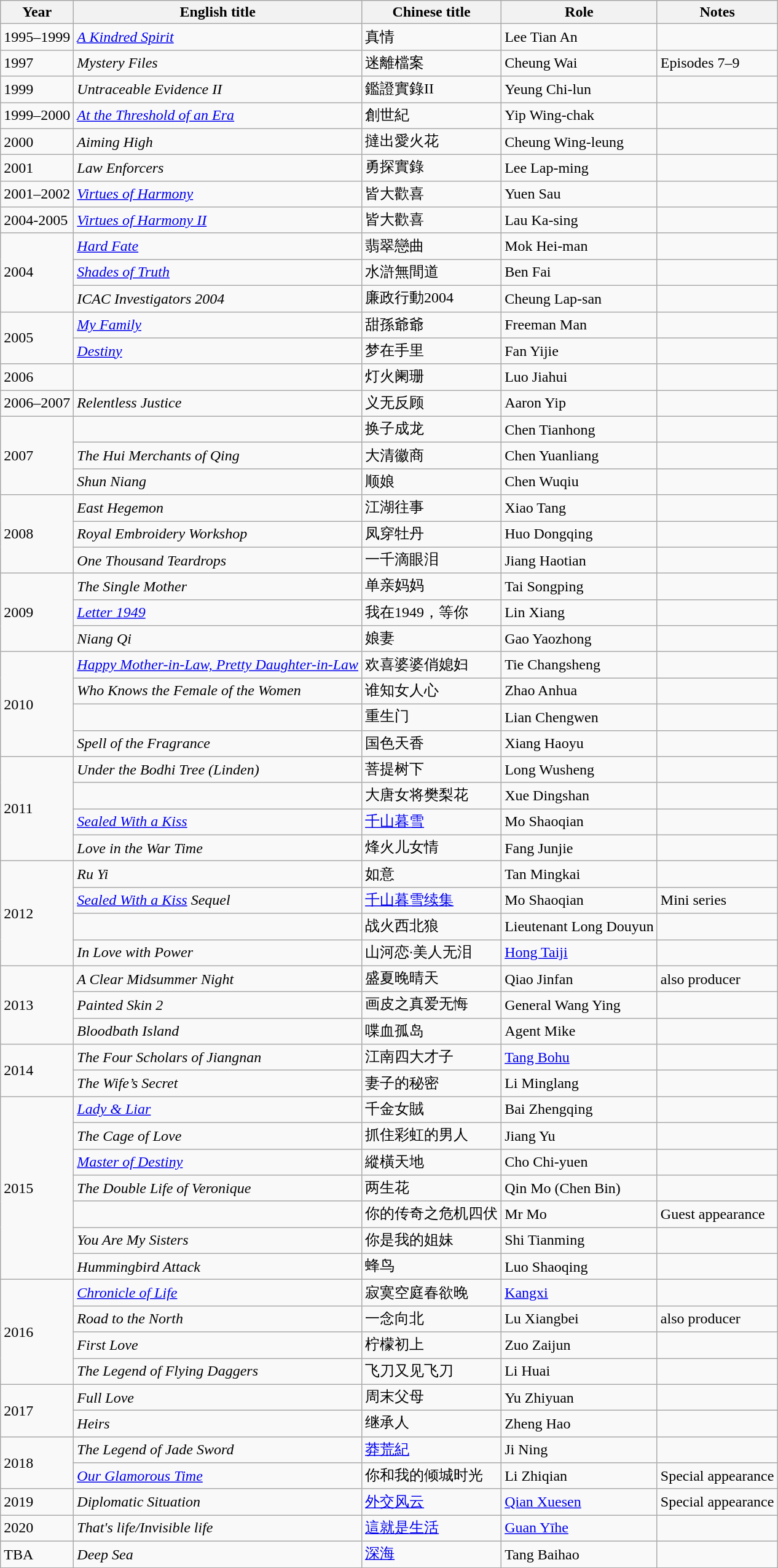<table class="wikitable sortable">
<tr>
<th>Year</th>
<th>English title</th>
<th>Chinese title</th>
<th>Role</th>
<th class="unsortable">Notes</th>
</tr>
<tr>
<td>1995–1999</td>
<td><em><a href='#'>A Kindred Spirit</a></em></td>
<td>真情</td>
<td>Lee Tian An</td>
<td></td>
</tr>
<tr>
<td>1997</td>
<td><em>Mystery Files</em></td>
<td>迷離檔案</td>
<td>Cheung Wai</td>
<td>Episodes 7–9</td>
</tr>
<tr>
<td>1999</td>
<td><em>Untraceable Evidence II</em></td>
<td>鑑證實錄II</td>
<td>Yeung Chi-lun</td>
<td></td>
</tr>
<tr>
<td>1999–2000</td>
<td><em><a href='#'>At the Threshold of an Era</a></em></td>
<td>創世紀</td>
<td>Yip Wing-chak</td>
<td></td>
</tr>
<tr>
<td>2000</td>
<td><em>Aiming High</em></td>
<td>撻出愛火花</td>
<td>Cheung Wing-leung</td>
<td></td>
</tr>
<tr>
<td>2001</td>
<td><em>Law Enforcers</em></td>
<td>勇探實錄</td>
<td>Lee Lap-ming</td>
<td></td>
</tr>
<tr>
<td>2001–2002</td>
<td><em><a href='#'>Virtues of Harmony</a></em></td>
<td>皆大歡喜</td>
<td>Yuen Sau</td>
<td></td>
</tr>
<tr>
<td>2004-2005</td>
<td><em><a href='#'>Virtues of Harmony II</a></em></td>
<td>皆大歡喜</td>
<td>Lau Ka-sing</td>
<td></td>
</tr>
<tr>
<td rowspan=3>2004</td>
<td><em><a href='#'>Hard Fate</a></em></td>
<td>翡翠戀曲</td>
<td>Mok Hei-man</td>
<td></td>
</tr>
<tr>
<td><em><a href='#'>Shades of Truth</a></em></td>
<td>水滸無間道</td>
<td>Ben Fai</td>
<td></td>
</tr>
<tr>
<td><em>ICAC Investigators 2004</em></td>
<td>廉政行動2004</td>
<td>Cheung Lap-san</td>
<td></td>
</tr>
<tr>
<td rowspan=2>2005</td>
<td><em><a href='#'>My Family</a></em></td>
<td>甜孫爺爺</td>
<td>Freeman Man</td>
<td></td>
</tr>
<tr>
<td><em><a href='#'>Destiny</a></em></td>
<td>梦在手里</td>
<td>Fan Yijie</td>
<td></td>
</tr>
<tr>
<td>2006</td>
<td></td>
<td>灯火阑珊</td>
<td>Luo Jiahui</td>
<td></td>
</tr>
<tr>
<td>2006–2007</td>
<td><em>Relentless Justice</em></td>
<td>义无反顾</td>
<td>Aaron Yip</td>
<td></td>
</tr>
<tr>
<td rowspan=3>2007</td>
<td></td>
<td>换子成龙</td>
<td>Chen Tianhong</td>
<td></td>
</tr>
<tr>
<td><em>The Hui Merchants of Qing</em></td>
<td>大清徽商</td>
<td>Chen Yuanliang</td>
<td></td>
</tr>
<tr>
<td><em>Shun Niang</em></td>
<td>顺娘</td>
<td>Chen Wuqiu</td>
<td></td>
</tr>
<tr>
<td rowspan=3>2008</td>
<td><em>East Hegemon</em></td>
<td>江湖往事</td>
<td>Xiao Tang</td>
<td></td>
</tr>
<tr>
<td><em>Royal Embroidery Workshop</em></td>
<td>凤穿牡丹</td>
<td>Huo Dongqing</td>
<td></td>
</tr>
<tr>
<td><em>One Thousand Teardrops</em></td>
<td>一千滴眼泪</td>
<td>Jiang Haotian</td>
<td></td>
</tr>
<tr>
<td rowspan=3>2009</td>
<td><em>The Single Mother</em></td>
<td>单亲妈妈</td>
<td>Tai Songping</td>
<td></td>
</tr>
<tr>
<td><em><a href='#'>Letter 1949</a></em></td>
<td>我在1949，等你</td>
<td>Lin Xiang</td>
<td></td>
</tr>
<tr>
<td><em>Niang Qi</em></td>
<td>娘妻</td>
<td>Gao Yaozhong</td>
<td></td>
</tr>
<tr>
<td rowspan=4>2010</td>
<td><em><a href='#'>Happy Mother-in-Law, Pretty Daughter-in-Law</a></em></td>
<td>欢喜婆婆俏媳妇</td>
<td>Tie Changsheng</td>
<td></td>
</tr>
<tr>
<td><em>Who Knows the Female of the Women</em></td>
<td>谁知女人心</td>
<td>Zhao Anhua</td>
<td></td>
</tr>
<tr>
<td></td>
<td>重生门</td>
<td>Lian Chengwen</td>
<td></td>
</tr>
<tr>
<td><em>Spell of the Fragrance</em></td>
<td>国色天香</td>
<td>Xiang Haoyu</td>
<td></td>
</tr>
<tr>
<td rowspan=4>2011</td>
<td><em>Under the Bodhi Tree (Linden)</em></td>
<td>菩提树下</td>
<td>Long Wusheng</td>
<td></td>
</tr>
<tr>
<td></td>
<td>大唐女将樊梨花</td>
<td>Xue Dingshan</td>
<td></td>
</tr>
<tr>
<td><em><a href='#'>Sealed With a Kiss</a></em></td>
<td><a href='#'>千山暮雪</a></td>
<td>Mo Shaoqian</td>
<td></td>
</tr>
<tr>
<td><em>Love in the War Time</em></td>
<td>烽火儿女情</td>
<td>Fang Junjie</td>
<td></td>
</tr>
<tr>
<td rowspan=4>2012</td>
<td><em>Ru Yi</em></td>
<td>如意</td>
<td>Tan Mingkai</td>
<td></td>
</tr>
<tr>
<td><em><a href='#'>Sealed With a Kiss</a> Sequel</em></td>
<td><a href='#'>千山暮雪续集</a></td>
<td>Mo Shaoqian</td>
<td>Mini series</td>
</tr>
<tr>
<td></td>
<td>战火西北狼</td>
<td>Lieutenant Long Douyun</td>
<td></td>
</tr>
<tr>
<td><em>In Love with Power</em></td>
<td>山河恋·美人无泪</td>
<td><a href='#'>Hong Taiji</a></td>
<td></td>
</tr>
<tr>
<td rowspan=3>2013</td>
<td><em>A Clear Midsummer Night</em></td>
<td>盛夏晚晴天</td>
<td>Qiao Jinfan</td>
<td>also producer</td>
</tr>
<tr>
<td><em>Painted Skin 2</em></td>
<td>画皮之真爱无悔</td>
<td>General Wang Ying</td>
<td></td>
</tr>
<tr>
<td><em>Bloodbath Island</em></td>
<td>喋血孤岛</td>
<td>Agent Mike</td>
<td></td>
</tr>
<tr>
<td rowspan=2>2014</td>
<td><em>The Four Scholars of Jiangnan</em></td>
<td>江南四大才子</td>
<td><a href='#'>Tang Bohu</a></td>
<td></td>
</tr>
<tr>
<td><em>The Wife’s Secret</em></td>
<td>妻子的秘密</td>
<td>Li Minglang</td>
<td></td>
</tr>
<tr>
<td rowspan=7>2015</td>
<td><em><a href='#'>Lady & Liar</a></em></td>
<td>千金女賊</td>
<td>Bai Zhengqing</td>
<td></td>
</tr>
<tr>
<td><em>The Cage of Love</em></td>
<td>抓住彩虹的男人</td>
<td>Jiang Yu</td>
<td></td>
</tr>
<tr>
<td><em><a href='#'>Master of Destiny</a></em></td>
<td>縱橫天地</td>
<td>Cho Chi-yuen</td>
<td></td>
</tr>
<tr>
<td><em>The Double Life of Veronique</em></td>
<td>两生花</td>
<td>Qin Mo (Chen Bin)</td>
<td></td>
</tr>
<tr>
<td></td>
<td>你的传奇之危机四伏</td>
<td>Mr Mo</td>
<td>Guest appearance</td>
</tr>
<tr>
<td><em>You Are My Sisters</em></td>
<td>你是我的姐妹</td>
<td>Shi Tianming</td>
<td></td>
</tr>
<tr>
<td><em>Hummingbird Attack</em></td>
<td>蜂鸟</td>
<td>Luo Shaoqing</td>
<td></td>
</tr>
<tr>
<td rowspan=4>2016</td>
<td><em><a href='#'>Chronicle of Life</a></em></td>
<td>寂寞空庭春欲晚</td>
<td><a href='#'>Kangxi</a></td>
<td></td>
</tr>
<tr>
<td><em>Road to the North</em></td>
<td>一念向北</td>
<td>Lu Xiangbei</td>
<td>also producer</td>
</tr>
<tr>
<td><em>First Love</em></td>
<td>柠檬初上</td>
<td>Zuo Zaijun</td>
<td></td>
</tr>
<tr>
<td><em>The Legend of Flying Daggers</em></td>
<td>飞刀又见飞刀</td>
<td>Li Huai</td>
<td></td>
</tr>
<tr>
<td rowspan=2>2017</td>
<td><em>Full Love</em></td>
<td>周末父母</td>
<td>Yu Zhiyuan</td>
<td></td>
</tr>
<tr>
<td><em>Heirs</em></td>
<td>继承人</td>
<td>Zheng Hao</td>
<td></td>
</tr>
<tr>
<td rowspan=2>2018</td>
<td><em>The Legend of Jade Sword</em></td>
<td><a href='#'>莽荒紀</a></td>
<td>Ji Ning</td>
<td></td>
</tr>
<tr>
<td><em><a href='#'>Our Glamorous Time</a></em></td>
<td>你和我的倾城时光</td>
<td>Li Zhiqian</td>
<td>Special appearance</td>
</tr>
<tr>
<td rowspan=1>2019</td>
<td><em>Diplomatic Situation</em></td>
<td><a href='#'>外交风云</a></td>
<td><a href='#'>Qian Xuesen</a></td>
<td>Special appearance</td>
</tr>
<tr>
<td rowspan=1>2020</td>
<td><em>That's life/Invisible life</em></td>
<td><a href='#'>這就是生活</a></td>
<td><a href='#'>Guan Yīhe</a></td>
<td></td>
</tr>
<tr>
<td rowspan=1>TBA</td>
<td><em>Deep Sea</em></td>
<td><a href='#'>深海</a></td>
<td>Tang Baihao</td>
<td></td>
</tr>
<tr>
</tr>
</table>
